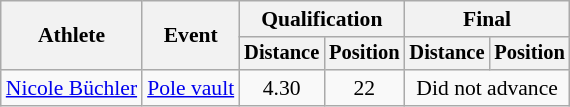<table class=wikitable style="font-size:90%">
<tr>
<th rowspan="2">Athlete</th>
<th rowspan="2">Event</th>
<th colspan="2">Qualification</th>
<th colspan="2">Final</th>
</tr>
<tr style="font-size:95%">
<th>Distance</th>
<th>Position</th>
<th>Distance</th>
<th>Position</th>
</tr>
<tr align=center>
<td align=left><a href='#'>Nicole Büchler</a></td>
<td align=left><a href='#'>Pole vault</a></td>
<td>4.30</td>
<td>22</td>
<td colspan=2>Did not advance</td>
</tr>
</table>
